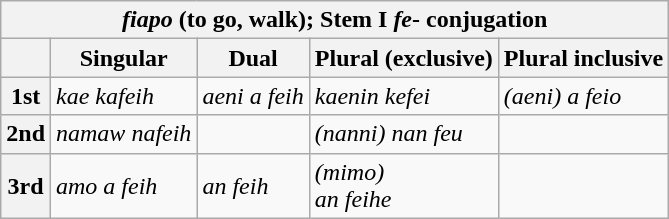<table class="wikitable">
<tr>
<th colspan="5"><em>fiapo</em> (to go, walk); Stem I <em>fe</em>- conjugation</th>
</tr>
<tr>
<th></th>
<th>Singular</th>
<th>Dual</th>
<th>Plural (exclusive)</th>
<th>Plural inclusive</th>
</tr>
<tr>
<th>1st</th>
<td><em>kae kafeih</em></td>
<td><em>aeni a feih</em></td>
<td><em>kaenin kefei</em></td>
<td><em>(aeni) a feio</em></td>
</tr>
<tr>
<th>2nd</th>
<td><em>namaw nafeih</em></td>
<td></td>
<td><em>(nanni) nan feu</em></td>
<td></td>
</tr>
<tr>
<th>3rd</th>
<td><em>amo a feih</em></td>
<td><em>an feih</em></td>
<td><em>(mimo)</em><br><em>an feihe</em></td>
<td></td>
</tr>
</table>
